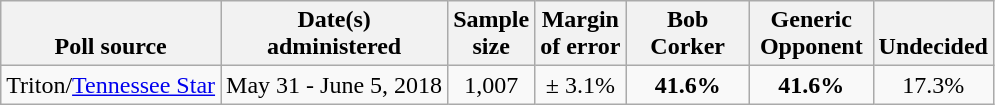<table class="wikitable">
<tr valign=bottom>
<th>Poll source</th>
<th>Date(s)<br>administered</th>
<th>Sample<br>size</th>
<th>Margin<br>of error</th>
<th style="width:75px;">Bob<br>Corker</th>
<th style="width:75px;">Generic<br>Opponent</th>
<th>Undecided</th>
</tr>
<tr>
<td>Triton/<a href='#'>Tennessee Star</a></td>
<td align=center>May 31 - June 5, 2018</td>
<td align=center>1,007</td>
<td align=center>± 3.1%</td>
<td align=center><strong>41.6%</strong></td>
<td align=center><strong>41.6%</strong></td>
<td align=center>17.3%</td>
</tr>
</table>
